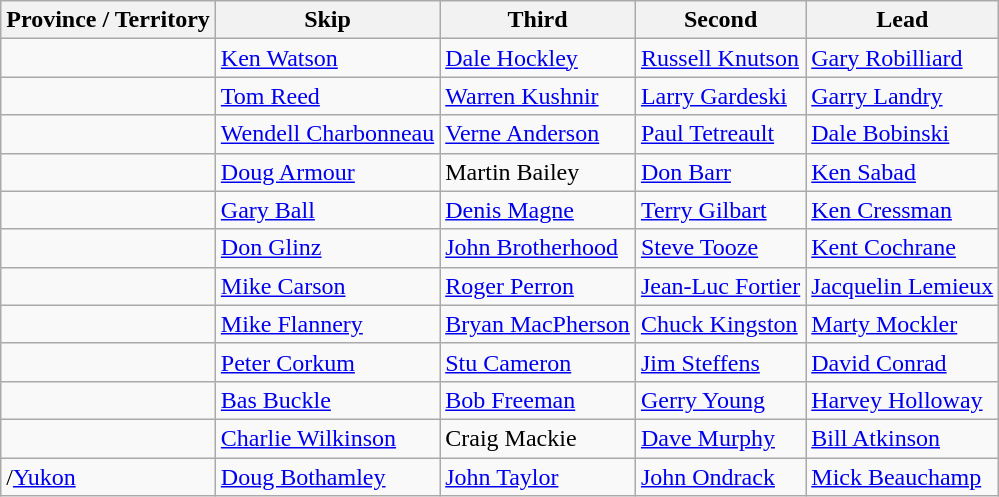<table class="wikitable">
<tr>
<th>Province / Territory</th>
<th>Skip</th>
<th>Third</th>
<th>Second</th>
<th>Lead</th>
</tr>
<tr>
<td></td>
<td><a href='#'>Ken Watson</a></td>
<td><a href='#'>Dale Hockley</a></td>
<td><a href='#'>Russell Knutson</a></td>
<td><a href='#'>Gary Robilliard</a></td>
</tr>
<tr>
<td></td>
<td><a href='#'>Tom Reed</a></td>
<td><a href='#'>Warren Kushnir</a></td>
<td><a href='#'>Larry Gardeski</a></td>
<td><a href='#'>Garry Landry</a></td>
</tr>
<tr>
<td></td>
<td><a href='#'>Wendell Charbonneau</a></td>
<td><a href='#'>Verne Anderson</a></td>
<td><a href='#'>Paul Tetreault</a></td>
<td><a href='#'>Dale Bobinski</a></td>
</tr>
<tr>
<td></td>
<td><a href='#'>Doug Armour</a></td>
<td>Martin Bailey</td>
<td><a href='#'>Don Barr</a></td>
<td><a href='#'>Ken Sabad</a></td>
</tr>
<tr>
<td></td>
<td><a href='#'>Gary Ball</a></td>
<td><a href='#'>Denis Magne</a></td>
<td><a href='#'>Terry Gilbart</a></td>
<td><a href='#'>Ken Cressman</a></td>
</tr>
<tr>
<td></td>
<td><a href='#'>Don Glinz</a></td>
<td><a href='#'>John Brotherhood</a></td>
<td><a href='#'>Steve Tooze</a></td>
<td><a href='#'>Kent Cochrane</a></td>
</tr>
<tr>
<td></td>
<td><a href='#'>Mike Carson</a></td>
<td><a href='#'>Roger Perron</a></td>
<td><a href='#'>Jean-Luc Fortier</a></td>
<td><a href='#'>Jacquelin Lemieux</a></td>
</tr>
<tr>
<td></td>
<td><a href='#'>Mike Flannery</a></td>
<td><a href='#'>Bryan MacPherson</a></td>
<td><a href='#'>Chuck Kingston</a></td>
<td><a href='#'>Marty Mockler</a></td>
</tr>
<tr>
<td></td>
<td><a href='#'>Peter Corkum</a></td>
<td><a href='#'>Stu Cameron</a></td>
<td><a href='#'>Jim Steffens</a></td>
<td><a href='#'>David Conrad</a></td>
</tr>
<tr>
<td></td>
<td><a href='#'>Bas Buckle</a></td>
<td><a href='#'>Bob Freeman</a></td>
<td><a href='#'>Gerry Young</a></td>
<td><a href='#'>Harvey Holloway</a></td>
</tr>
<tr>
<td></td>
<td><a href='#'>Charlie Wilkinson</a></td>
<td>Craig Mackie</td>
<td><a href='#'>Dave Murphy</a></td>
<td><a href='#'>Bill Atkinson</a></td>
</tr>
<tr>
<td>/<a href='#'>Yukon</a></td>
<td><a href='#'>Doug Bothamley</a></td>
<td><a href='#'>John Taylor</a></td>
<td><a href='#'>John Ondrack</a></td>
<td><a href='#'>Mick Beauchamp</a></td>
</tr>
</table>
